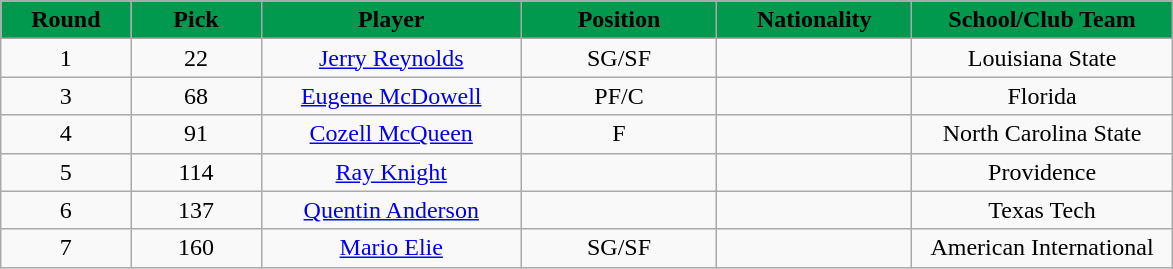<table class="wikitable sortable sortable">
<tr>
<th style="background:#00994D;" width="10%">Round</th>
<th style="background:#00994D;" width="10%">Pick</th>
<th style="background:#00994D;" width="20%">Player</th>
<th style="background:#00994D;" width="15%">Position</th>
<th style="background:#00994D;" width="15%">Nationality</th>
<th style="background:#00994D;" width="20%">School/Club Team</th>
</tr>
<tr style="text-align: center">
<td>1</td>
<td>22</td>
<td><a href='#'>Jerry Reynolds</a></td>
<td>SG/SF</td>
<td></td>
<td>Louisiana State</td>
</tr>
<tr style="text-align: center">
<td>3</td>
<td>68</td>
<td><a href='#'>Eugene McDowell</a></td>
<td>PF/C</td>
<td></td>
<td>Florida</td>
</tr>
<tr style="text-align: center">
<td>4</td>
<td>91</td>
<td><a href='#'>Cozell McQueen</a></td>
<td>F</td>
<td></td>
<td>North Carolina State</td>
</tr>
<tr style="text-align: center">
<td>5</td>
<td>114</td>
<td><a href='#'>Ray Knight</a></td>
<td></td>
<td></td>
<td>Providence</td>
</tr>
<tr style="text-align: center">
<td>6</td>
<td>137</td>
<td><a href='#'>Quentin Anderson</a></td>
<td></td>
<td></td>
<td>Texas Tech</td>
</tr>
<tr style="text-align: center">
<td>7</td>
<td>160</td>
<td><a href='#'>Mario Elie</a></td>
<td>SG/SF</td>
<td></td>
<td>American International</td>
</tr>
</table>
